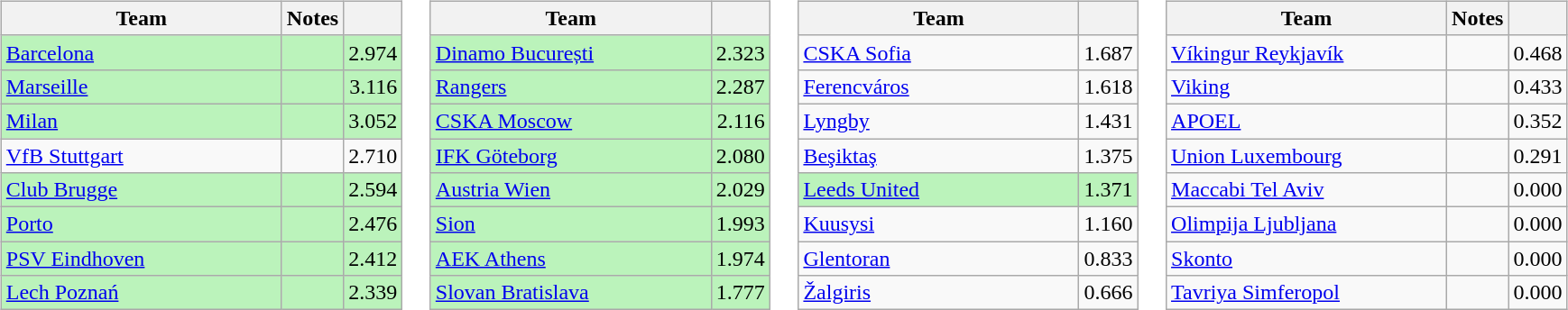<table>
<tr valign=top>
<td><br><table class="wikitable">
<tr>
<th width=200>Team</th>
<th>Notes</th>
<th></th>
</tr>
<tr bgcolor=#BBF3BB>
<td> <a href='#'>Barcelona</a></td>
<td></td>
<td align=right>2.974</td>
</tr>
<tr bgcolor=#BBF3BB>
<td> <a href='#'>Marseille</a></td>
<td></td>
<td align=right>3.116</td>
</tr>
<tr bgcolor=#BBF3BB>
<td> <a href='#'>Milan</a></td>
<td></td>
<td align=right>3.052</td>
</tr>
<tr>
<td> <a href='#'>VfB Stuttgart</a></td>
<td></td>
<td align=right>2.710</td>
</tr>
<tr bgcolor=#BBF3BB>
<td> <a href='#'>Club Brugge</a></td>
<td></td>
<td align=right>2.594</td>
</tr>
<tr bgcolor=#BBF3BB>
<td> <a href='#'>Porto</a></td>
<td></td>
<td align=right>2.476</td>
</tr>
<tr bgcolor=#BBF3BB>
<td> <a href='#'>PSV Eindhoven</a></td>
<td></td>
<td align=right>2.412</td>
</tr>
<tr bgcolor=#BBF3BB>
<td> <a href='#'>Lech Poznań</a></td>
<td></td>
<td align=right>2.339</td>
</tr>
</table>
</td>
<td><br><table class="wikitable">
<tr>
<th width=200>Team</th>
<th></th>
</tr>
<tr bgcolor=#BBF3BB>
<td> <a href='#'>Dinamo București</a></td>
<td align=right>2.323</td>
</tr>
<tr bgcolor=#BBF3BB>
<td> <a href='#'>Rangers</a></td>
<td align=right>2.287</td>
</tr>
<tr bgcolor=#BBF3BB>
<td> <a href='#'>CSKA Moscow</a></td>
<td align=right>2.116</td>
</tr>
<tr bgcolor=#BBF3BB>
<td> <a href='#'>IFK Göteborg</a></td>
<td align=right>2.080</td>
</tr>
<tr bgcolor=#BBF3BB>
<td> <a href='#'>Austria Wien</a></td>
<td align=right>2.029</td>
</tr>
<tr bgcolor=#BBF3BB>
<td> <a href='#'>Sion</a></td>
<td align=right>1.993</td>
</tr>
<tr bgcolor=#BBF3BB>
<td> <a href='#'>AEK Athens</a></td>
<td align=right>1.974</td>
</tr>
<tr bgcolor=#BBF3BB>
<td> <a href='#'>Slovan Bratislava</a></td>
<td align=right>1.777</td>
</tr>
</table>
</td>
<td><br><table class="wikitable">
<tr>
<th width=200>Team</th>
<th></th>
</tr>
<tr>
<td> <a href='#'>CSKA Sofia</a></td>
<td align=right>1.687</td>
</tr>
<tr>
<td> <a href='#'>Ferencváros</a></td>
<td align=right>1.618</td>
</tr>
<tr>
<td> <a href='#'>Lyngby</a></td>
<td align=right>1.431</td>
</tr>
<tr>
<td> <a href='#'>Beşiktaş</a></td>
<td align=right>1.375</td>
</tr>
<tr bgcolor=#BBF3BB>
<td> <a href='#'>Leeds United</a></td>
<td align=right>1.371</td>
</tr>
<tr>
<td> <a href='#'>Kuusysi</a></td>
<td align=right>1.160</td>
</tr>
<tr>
<td> <a href='#'>Glentoran</a></td>
<td align=right>0.833</td>
</tr>
<tr>
<td> <a href='#'>Žalgiris</a></td>
<td align=right>0.666</td>
</tr>
</table>
</td>
<td><br><table class="wikitable">
<tr>
<th width=200>Team</th>
<th>Notes</th>
<th></th>
</tr>
<tr>
<td> <a href='#'>Víkingur Reykjavík</a></td>
<td></td>
<td align=right>0.468</td>
</tr>
<tr>
<td> <a href='#'>Viking</a></td>
<td></td>
<td align=right>0.433</td>
</tr>
<tr>
<td> <a href='#'>APOEL</a></td>
<td></td>
<td align=right>0.352</td>
</tr>
<tr>
<td> <a href='#'>Union Luxembourg</a></td>
<td></td>
<td align=right>0.291</td>
</tr>
<tr>
<td> <a href='#'>Maccabi Tel Aviv</a></td>
<td></td>
<td align=right>0.000</td>
</tr>
<tr>
<td> <a href='#'>Olimpija Ljubljana</a></td>
<td></td>
<td align=right>0.000</td>
</tr>
<tr>
<td> <a href='#'>Skonto</a></td>
<td></td>
<td align=right>0.000</td>
</tr>
<tr>
<td> <a href='#'>Tavriya Simferopol</a></td>
<td></td>
<td align=right>0.000</td>
</tr>
</table>
</td>
</tr>
</table>
